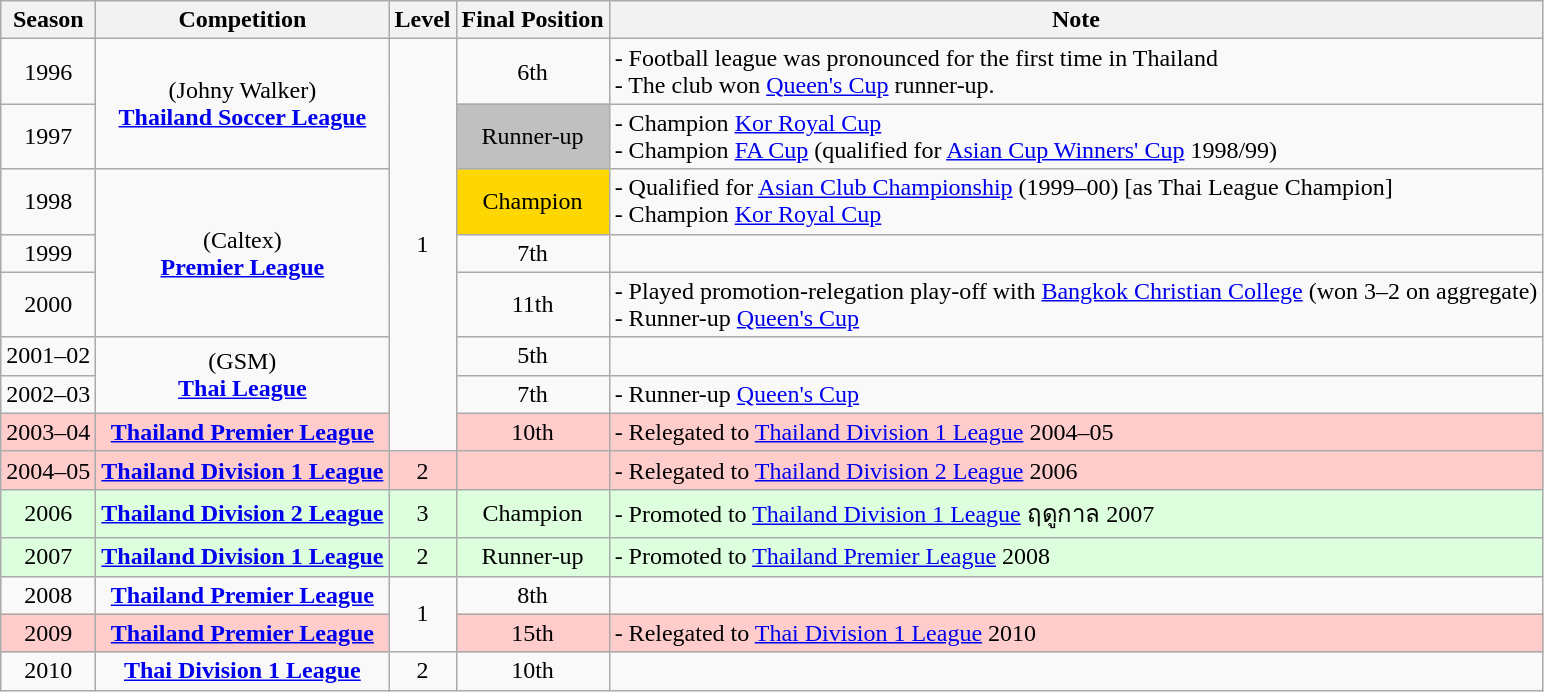<table class="wikitable" style="text-align: center;">
<tr>
<th>Season</th>
<th>Competition</th>
<th>Level</th>
<th>Final Position</th>
<th>Note</th>
</tr>
<tr>
<td>1996</td>
<td rowspan="2">(Johny Walker)<br><strong><a href='#'>Thailand Soccer League</a></strong></td>
<td rowspan="8">1</td>
<td>6th</td>
<td align=left>- Football league was pronounced for the first time in Thailand<br>- The club won <a href='#'>Queen's Cup</a> runner-up.</td>
</tr>
<tr>
<td>1997</td>
<td bgcolor=silver>Runner-up</td>
<td align=left>- Champion <a href='#'>Kor Royal Cup</a><br>- Champion <a href='#'>FA Cup</a> (qualified for <a href='#'>Asian Cup Winners' Cup</a> 1998/99)</td>
</tr>
<tr>
<td>1998</td>
<td rowspan="3">(Caltex)<br><strong><a href='#'>Premier League</a></strong></td>
<td bgcolor=gold>Champion</td>
<td align=left>- Qualified for <a href='#'>Asian Club Championship</a> (1999–00) [as Thai League Champion]<br>- Champion <a href='#'>Kor Royal Cup</a></td>
</tr>
<tr>
<td>1999</td>
<td>7th</td>
<td></td>
</tr>
<tr>
<td>2000</td>
<td>11th</td>
<td align=left>- Played promotion-relegation play-off with <a href='#'>Bangkok Christian College</a> (won 3–2 on aggregate)<br>- Runner-up <a href='#'>Queen's Cup</a></td>
</tr>
<tr>
<td>2001–02</td>
<td rowspan="2">(GSM)<br><strong><a href='#'>Thai League</a></strong></td>
<td>5th</td>
<td></td>
</tr>
<tr>
<td>2002–03</td>
<td>7th</td>
<td align=left>- Runner-up <a href='#'>Queen's Cup</a></td>
</tr>
<tr bgcolor="#FFCCCC">
<td>2003–04</td>
<td><strong><a href='#'>Thailand Premier League</a></strong></td>
<td>10th</td>
<td align=left>- Relegated to <a href='#'>Thailand Division 1 League</a> 2004–05</td>
</tr>
<tr bgcolor="#FFCCCC">
<td>2004–05</td>
<td><strong><a href='#'>Thailand Division 1 League</a> </strong></td>
<td>2</td>
<td></td>
<td align=left>- Relegated to <a href='#'>Thailand Division 2 League</a> 2006</td>
</tr>
<tr bgcolor="#DDFFDD">
<td>2006</td>
<td><strong><a href='#'>Thailand Division 2 League</a></strong></td>
<td>3</td>
<td>Champion</td>
<td align=left>- Promoted to <a href='#'>Thailand Division 1 League</a> ฤดูกาล 2007</td>
</tr>
<tr bgcolor="#DDFFDD">
<td>2007</td>
<td><strong><a href='#'>Thailand Division 1 League</a></strong></td>
<td>2</td>
<td>Runner-up</td>
<td align=left>- Promoted to <a href='#'>Thailand Premier League</a> 2008</td>
</tr>
<tr>
<td>2008</td>
<td><strong><a href='#'>Thailand Premier League</a></strong></td>
<td rowspan="2">1</td>
<td>8th</td>
<td></td>
</tr>
<tr bgcolor="#FFCCCC">
<td>2009</td>
<td><strong><a href='#'>Thailand Premier League</a></strong></td>
<td>15th</td>
<td align=left>- Relegated to <a href='#'>Thai Division 1 League</a> 2010</td>
</tr>
<tr>
<td>2010</td>
<td><strong><a href='#'>Thai Division 1 League</a></strong></td>
<td>2</td>
<td>10th</td>
</tr>
</table>
